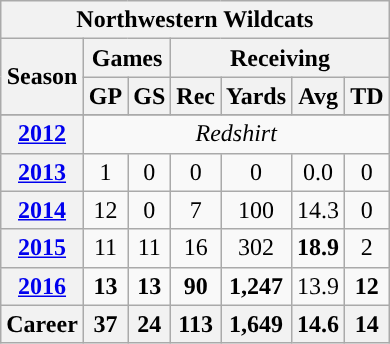<table class="wikitable" style="text-align:center;">
<tr>
<th colspan="11">Northwestern Wildcats</th>
</tr>
<tr>
<th rowspan="2">Season</th>
<th colspan="2">Games</th>
<th colspan="4">Receiving</th>
</tr>
<tr>
<th>GP</th>
<th>GS</th>
<th>Rec</th>
<th>Yards</th>
<th>Avg</th>
<th>TD</th>
</tr>
<tr>
</tr>
<tr>
<th><a href='#'>2012</a></th>
<td colspan="11"><em>Redshirt </em></td>
</tr>
<tr>
<th><a href='#'>2013</a></th>
<td>1</td>
<td>0</td>
<td>0</td>
<td>0</td>
<td>0.0</td>
<td>0</td>
</tr>
<tr>
<th><a href='#'>2014</a></th>
<td>12</td>
<td>0</td>
<td>7</td>
<td>100</td>
<td>14.3</td>
<td>0</td>
</tr>
<tr>
<th><a href='#'>2015</a></th>
<td>11</td>
<td>11</td>
<td>16</td>
<td>302</td>
<td><strong>18.9</strong></td>
<td>2</td>
</tr>
<tr>
<th><a href='#'>2016</a></th>
<td><strong>13</strong></td>
<td><strong>13</strong></td>
<td><strong>90</strong></td>
<td><strong>1,247</strong></td>
<td>13.9</td>
<td><strong>12</strong></td>
</tr>
<tr>
<th>Career</th>
<th>37</th>
<th>24</th>
<th>113</th>
<th>1,649</th>
<th>14.6</th>
<th>14</th>
</tr>
</table>
